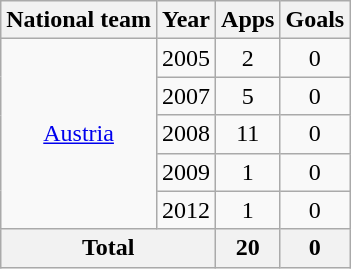<table class=wikitable style=text-align:center>
<tr>
<th>National team</th>
<th>Year</th>
<th>Apps</th>
<th>Goals</th>
</tr>
<tr>
<td rowspan="5"><a href='#'>Austria</a></td>
<td>2005</td>
<td>2</td>
<td>0</td>
</tr>
<tr>
<td>2007</td>
<td>5</td>
<td>0</td>
</tr>
<tr>
<td>2008</td>
<td>11</td>
<td>0</td>
</tr>
<tr>
<td>2009</td>
<td>1</td>
<td>0</td>
</tr>
<tr>
<td>2012</td>
<td>1</td>
<td>0</td>
</tr>
<tr>
<th colspan="2">Total</th>
<th>20</th>
<th>0</th>
</tr>
</table>
